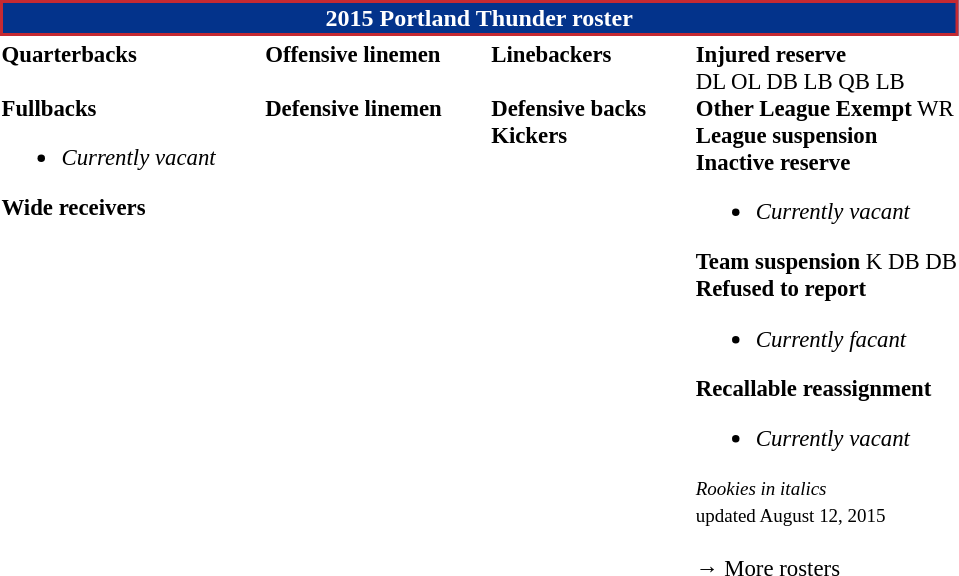<table class="toccolours" style="text-align: left;">
<tr>
<th colspan=7 style="background:#03338B; border: 2px solid #C52A32; color:#ffffff; text-align:center;"><strong>2015 Portland Thunder roster</strong></th>
</tr>
<tr>
<td style="font-size: 95%;vertical-align:top;"><strong>Quarterbacks</strong><br>
<br><strong>Fullbacks</strong><ul><li><em>Currently vacant</em></li></ul><strong>Wide receivers</strong>





</td>
<td style="width: 25px;"></td>
<td style="font-size: 95%;vertical-align:top;"><strong>Offensive linemen</strong><br>


<br><strong>Defensive linemen</strong>



</td>
<td style="width: 25px;"></td>
<td style="font-size: 95%;vertical-align:top;"><strong>Linebackers</strong><br>
<br><strong>Defensive backs</strong>




<br><strong>Kickers</strong>
</td>
<td style="width: 25px;"></td>
<td style="font-size: 95%;vertical-align:top;"><strong>Injured reserve</strong><br> DL
 OL
 DB
 LB
 QB
 LB<br><strong>Other League Exempt</strong>



 WR<br><strong>League suspension</strong>




<br><strong>Inactive reserve</strong><ul><li><em>Currently vacant</em></li></ul><strong>Team suspension</strong>
 K
 DB
 DB<br><strong>Refused to report</strong><ul><li><em>Currently facant</em></li></ul><strong>Recallable reassignment</strong><ul><li><em>Currently vacant</em></li></ul><small><em>Rookies in italics</em><br><span></span> updated August 12, 2015</small><br>
<br>→ More rosters</td>
</tr>
<tr>
</tr>
</table>
